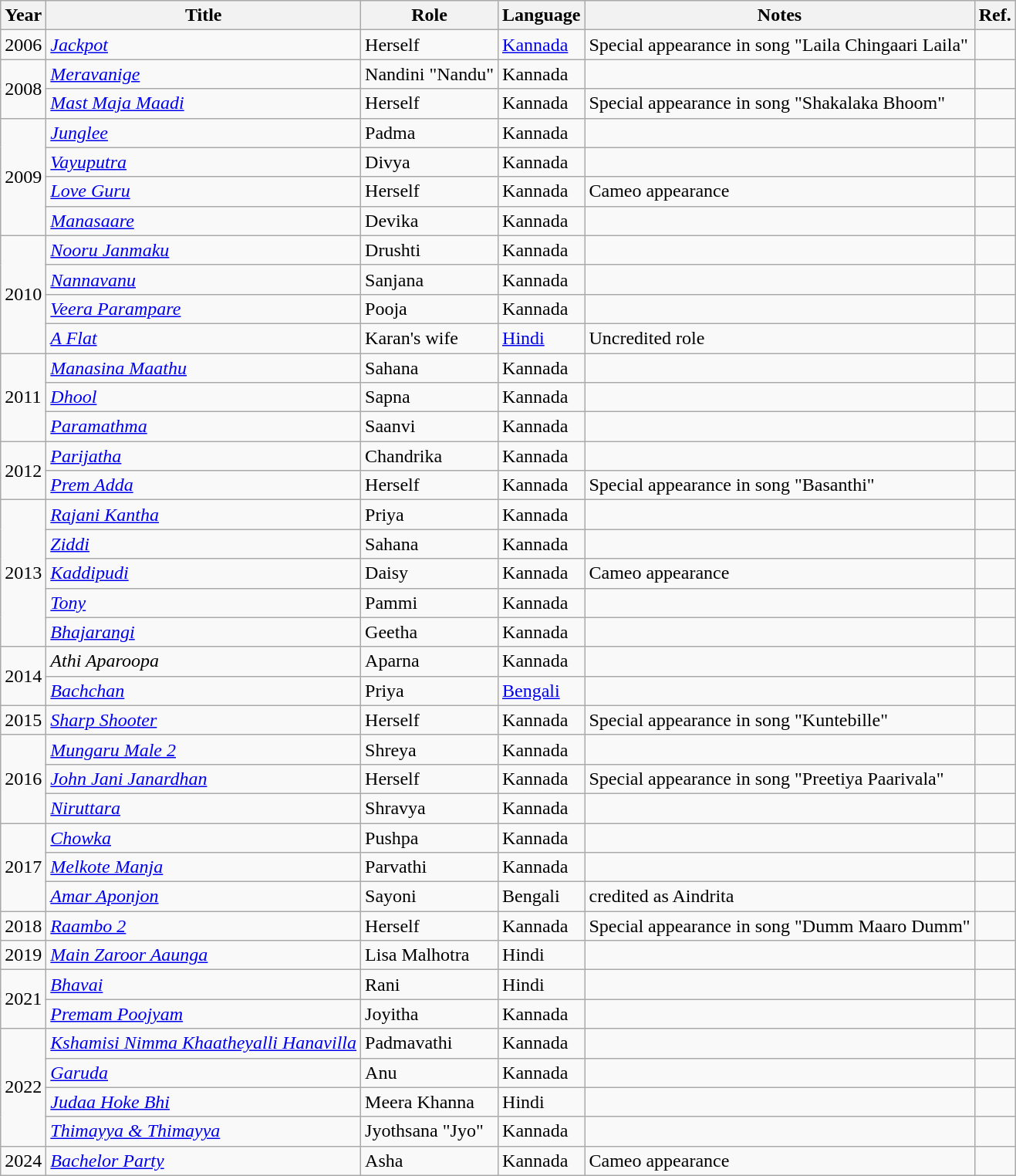<table class="wikitable sortable">
<tr>
<th>Year</th>
<th>Title</th>
<th>Role</th>
<th>Language</th>
<th class="unsortable">Notes</th>
<th class="unsortable">Ref.</th>
</tr>
<tr>
<td>2006</td>
<td><em><a href='#'>Jackpot</a></em></td>
<td>Herself</td>
<td><a href='#'>Kannada</a></td>
<td>Special appearance in song "Laila Chingaari Laila"</td>
<td></td>
</tr>
<tr>
<td rowspan="2">2008</td>
<td><em><a href='#'>Meravanige</a></em></td>
<td>Nandini "Nandu"</td>
<td>Kannada</td>
<td></td>
<td></td>
</tr>
<tr>
<td><em><a href='#'>Mast Maja Maadi</a></em></td>
<td>Herself</td>
<td>Kannada</td>
<td>Special appearance in song "Shakalaka Bhoom"</td>
<td></td>
</tr>
<tr>
<td rowspan="4">2009</td>
<td><em><a href='#'>Junglee</a></em></td>
<td>Padma</td>
<td>Kannada</td>
<td></td>
<td></td>
</tr>
<tr>
<td><em><a href='#'>Vayuputra</a></em></td>
<td>Divya</td>
<td>Kannada</td>
<td></td>
<td></td>
</tr>
<tr>
<td><em><a href='#'>Love Guru</a></em></td>
<td>Herself</td>
<td>Kannada</td>
<td>Cameo appearance</td>
<td></td>
</tr>
<tr>
<td><em><a href='#'>Manasaare</a></em></td>
<td>Devika</td>
<td>Kannada</td>
<td></td>
<td></td>
</tr>
<tr>
<td rowspan="4">2010</td>
<td><em><a href='#'>Nooru Janmaku</a></em></td>
<td>Drushti</td>
<td>Kannada</td>
<td></td>
<td></td>
</tr>
<tr>
<td><em><a href='#'>Nannavanu</a></em></td>
<td>Sanjana</td>
<td>Kannada</td>
<td></td>
<td></td>
</tr>
<tr>
<td><em><a href='#'>Veera Parampare</a></em></td>
<td>Pooja</td>
<td>Kannada</td>
<td></td>
<td></td>
</tr>
<tr>
<td><em><a href='#'>A Flat</a></em></td>
<td>Karan's wife</td>
<td><a href='#'>Hindi</a></td>
<td>Uncredited role</td>
<td></td>
</tr>
<tr>
<td rowspan="3">2011</td>
<td><em><a href='#'>Manasina Maathu</a></em></td>
<td>Sahana</td>
<td>Kannada</td>
<td></td>
<td></td>
</tr>
<tr>
<td><em><a href='#'>Dhool</a></em></td>
<td>Sapna</td>
<td>Kannada</td>
<td></td>
<td></td>
</tr>
<tr>
<td><em><a href='#'>Paramathma</a></em></td>
<td>Saanvi</td>
<td>Kannada</td>
<td></td>
<td></td>
</tr>
<tr>
<td rowspan="2">2012</td>
<td><em><a href='#'>Parijatha</a></em></td>
<td>Chandrika</td>
<td>Kannada</td>
<td></td>
<td></td>
</tr>
<tr>
<td><em><a href='#'>Prem Adda</a></em></td>
<td>Herself</td>
<td>Kannada</td>
<td>Special appearance in song "Basanthi"</td>
<td></td>
</tr>
<tr>
<td rowspan="5">2013</td>
<td><em><a href='#'>Rajani Kantha</a> </em></td>
<td>Priya</td>
<td>Kannada</td>
<td></td>
<td></td>
</tr>
<tr>
<td><em><a href='#'>Ziddi</a></em></td>
<td>Sahana</td>
<td>Kannada</td>
<td></td>
<td></td>
</tr>
<tr>
<td><em><a href='#'>Kaddipudi</a></em></td>
<td>Daisy</td>
<td>Kannada</td>
<td>Cameo appearance</td>
<td></td>
</tr>
<tr>
<td><em><a href='#'>Tony</a></em></td>
<td>Pammi</td>
<td>Kannada</td>
<td></td>
<td></td>
</tr>
<tr>
<td><em><a href='#'>Bhajarangi</a></em></td>
<td>Geetha</td>
<td>Kannada</td>
<td></td>
<td></td>
</tr>
<tr>
<td rowspan="2">2014</td>
<td><em>Athi Aparoopa</em></td>
<td>Aparna</td>
<td>Kannada</td>
<td></td>
<td></td>
</tr>
<tr>
<td><em><a href='#'>Bachchan</a></em></td>
<td>Priya</td>
<td><a href='#'>Bengali</a></td>
<td></td>
<td></td>
</tr>
<tr>
<td>2015</td>
<td><em><a href='#'>Sharp Shooter</a></em></td>
<td>Herself</td>
<td>Kannada</td>
<td>Special appearance in song "Kuntebille"</td>
<td></td>
</tr>
<tr>
<td rowspan="3">2016</td>
<td><em><a href='#'>Mungaru Male 2</a></em></td>
<td>Shreya</td>
<td>Kannada</td>
<td></td>
<td></td>
</tr>
<tr>
<td><em><a href='#'>John Jani Janardhan</a></em></td>
<td>Herself</td>
<td>Kannada</td>
<td>Special appearance in song "Preetiya Paarivala"</td>
<td></td>
</tr>
<tr>
<td><em><a href='#'>Niruttara</a></em></td>
<td>Shravya</td>
<td>Kannada</td>
<td></td>
<td></td>
</tr>
<tr>
<td rowspan="3">2017</td>
<td><em><a href='#'>Chowka</a></em></td>
<td>Pushpa</td>
<td>Kannada</td>
<td></td>
<td></td>
</tr>
<tr>
<td><em><a href='#'>Melkote Manja</a></em></td>
<td>Parvathi</td>
<td>Kannada</td>
<td></td>
<td></td>
</tr>
<tr>
<td><em><a href='#'>Amar Aponjon</a></em></td>
<td>Sayoni</td>
<td>Bengali</td>
<td>credited as Aindrita</td>
<td></td>
</tr>
<tr>
<td>2018</td>
<td><em><a href='#'>Raambo 2</a></em></td>
<td>Herself</td>
<td>Kannada</td>
<td>Special appearance in song "Dumm Maaro Dumm"</td>
<td></td>
</tr>
<tr>
<td>2019</td>
<td><em><a href='#'>Main Zaroor Aaunga</a></em></td>
<td>Lisa Malhotra</td>
<td>Hindi</td>
<td></td>
<td></td>
</tr>
<tr>
<td rowspan="2">2021</td>
<td><em><a href='#'>Bhavai</a></em></td>
<td>Rani</td>
<td>Hindi</td>
<td></td>
<td></td>
</tr>
<tr>
<td><em><a href='#'>Premam Poojyam</a></em></td>
<td>Joyitha</td>
<td>Kannada</td>
<td></td>
<td></td>
</tr>
<tr>
<td rowspan="4">2022</td>
<td><em><a href='#'>Kshamisi Nimma Khaatheyalli Hanavilla</a></em></td>
<td>Padmavathi</td>
<td>Kannada</td>
<td></td>
<td></td>
</tr>
<tr>
<td><em><a href='#'>Garuda</a></em></td>
<td>Anu</td>
<td>Kannada</td>
<td></td>
<td></td>
</tr>
<tr>
<td><em><a href='#'>Judaa Hoke Bhi</a></em></td>
<td>Meera Khanna</td>
<td>Hindi</td>
<td></td>
<td></td>
</tr>
<tr>
<td><em><a href='#'>Thimayya & Thimayya</a></em></td>
<td>Jyothsana "Jyo"</td>
<td>Kannada</td>
<td></td>
<td></td>
</tr>
<tr>
<td>2024</td>
<td><em><a href='#'>Bachelor Party</a></em></td>
<td>Asha</td>
<td>Kannada</td>
<td>Cameo appearance</td>
<td></td>
</tr>
</table>
